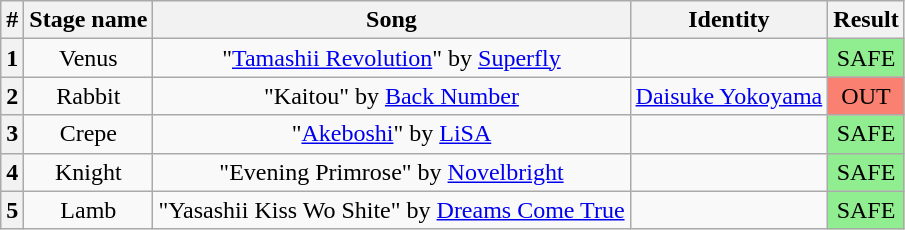<table class="wikitable plainrowheaders" style="text-align: center;">
<tr>
<th>#</th>
<th>Stage name</th>
<th>Song</th>
<th>Identity</th>
<th>Result</th>
</tr>
<tr>
<th>1</th>
<td>Venus</td>
<td>"<a href='#'>Tamashii Revolution</a>" by <a href='#'>Superfly</a></td>
<td></td>
<td bgcolor="lightgreen">SAFE</td>
</tr>
<tr>
<th>2</th>
<td>Rabbit</td>
<td>"Kaitou" by <a href='#'>Back Number</a></td>
<td><a href='#'>Daisuke Yokoyama</a></td>
<td bgcolor="salmon">OUT</td>
</tr>
<tr>
<th>3</th>
<td>Crepe</td>
<td>"<a href='#'>Akeboshi</a>" by <a href='#'>LiSA</a></td>
<td></td>
<td bgcolor="lightgreen">SAFE</td>
</tr>
<tr>
<th>4</th>
<td>Knight</td>
<td>"Evening Primrose" by <a href='#'>Novelbright</a></td>
<td></td>
<td bgcolor="lightgreen">SAFE</td>
</tr>
<tr>
<th>5</th>
<td>Lamb</td>
<td>"Yasashii Kiss Wo Shite" by <a href='#'>Dreams Come True</a></td>
<td></td>
<td bgcolor="lightgreen">SAFE</td>
</tr>
</table>
